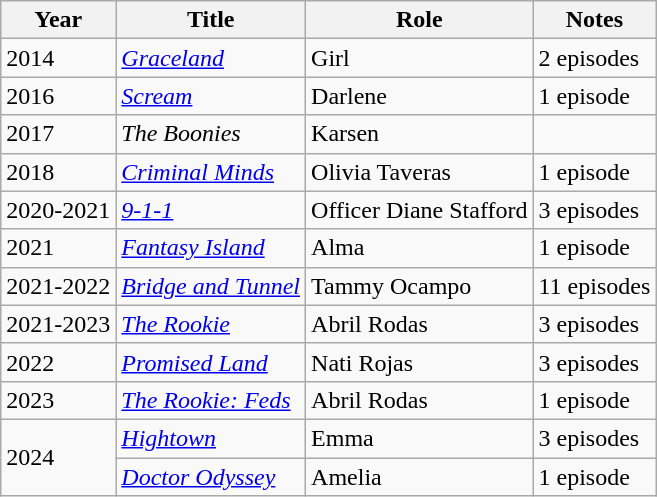<table class="wikitable sortable">
<tr>
<th>Year</th>
<th>Title</th>
<th>Role</th>
<th>Notes</th>
</tr>
<tr>
<td>2014</td>
<td><em><a href='#'>Graceland</a></em></td>
<td>Girl</td>
<td>2 episodes</td>
</tr>
<tr>
<td>2016</td>
<td><em><a href='#'>Scream</a></em></td>
<td>Darlene</td>
<td>1 episode</td>
</tr>
<tr>
<td>2017</td>
<td><em>The Boonies</em></td>
<td>Karsen</td>
<td></td>
</tr>
<tr>
<td>2018</td>
<td><em><a href='#'>Criminal Minds</a></em></td>
<td>Olivia Taveras</td>
<td>1 episode</td>
</tr>
<tr>
<td>2020-2021</td>
<td><em><a href='#'>9-1-1</a></em></td>
<td>Officer Diane Stafford</td>
<td>3 episodes</td>
</tr>
<tr>
<td>2021</td>
<td><em><a href='#'>Fantasy Island</a></em></td>
<td>Alma</td>
<td>1 episode</td>
</tr>
<tr>
<td>2021-2022</td>
<td><em><a href='#'>Bridge and Tunnel</a></em></td>
<td>Tammy Ocampo</td>
<td>11 episodes</td>
</tr>
<tr>
<td>2021-2023</td>
<td><em><a href='#'>The Rookie</a></em></td>
<td>Abril Rodas</td>
<td>3 episodes</td>
</tr>
<tr>
<td>2022</td>
<td><em><a href='#'>Promised Land</a></em></td>
<td>Nati Rojas</td>
<td>3 episodes</td>
</tr>
<tr>
<td>2023</td>
<td><em><a href='#'>The Rookie: Feds</a></em></td>
<td>Abril Rodas</td>
<td>1 episode</td>
</tr>
<tr>
<td rowspan=2>2024</td>
<td><em><a href='#'>Hightown</a></em></td>
<td>Emma</td>
<td>3 episodes</td>
</tr>
<tr>
<td><em><a href='#'>Doctor Odyssey</a></em></td>
<td>Amelia</td>
<td>1 episode</td>
</tr>
</table>
